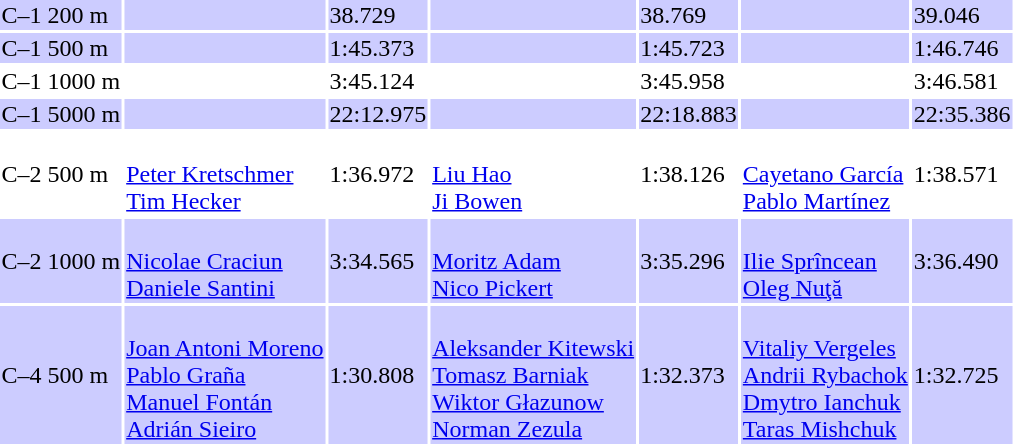<table>
<tr bgcolor=ccccff>
<td>C–1 200 m<br></td>
<td></td>
<td>38.729</td>
<td></td>
<td>38.769</td>
<td></td>
<td>39.046</td>
</tr>
<tr bgcolor=ccccff>
<td>C–1 500 m<br></td>
<td></td>
<td>1:45.373</td>
<td></td>
<td>1:45.723</td>
<td></td>
<td>1:46.746</td>
</tr>
<tr>
<td>C–1 1000 m<br></td>
<td></td>
<td>3:45.124</td>
<td></td>
<td>3:45.958</td>
<td></td>
<td>3:46.581</td>
</tr>
<tr bgcolor=ccccff>
<td>C–1 5000 m<br></td>
<td></td>
<td>22:12.975</td>
<td></td>
<td>22:18.883</td>
<td></td>
<td>22:35.386</td>
</tr>
<tr>
<td>C–2 500 m<br></td>
<td><br><a href='#'>Peter Kretschmer</a><br><a href='#'>Tim Hecker</a></td>
<td>1:36.972</td>
<td><br><a href='#'>Liu Hao</a><br><a href='#'>Ji Bowen</a></td>
<td>1:38.126</td>
<td><br><a href='#'>Cayetano García</a><br><a href='#'>Pablo Martínez</a></td>
<td>1:38.571</td>
</tr>
<tr bgcolor=ccccff>
<td>C–2 1000 m<br></td>
<td><br><a href='#'>Nicolae Craciun</a><br><a href='#'>Daniele Santini</a></td>
<td>3:34.565</td>
<td><br><a href='#'>Moritz Adam</a><br><a href='#'>Nico Pickert</a></td>
<td>3:35.296</td>
<td><br><a href='#'>Ilie Sprîncean</a><br><a href='#'>Oleg Nuţă</a></td>
<td>3:36.490</td>
</tr>
<tr bgcolor=ccccff>
<td>C–4 500 m<br></td>
<td><br><a href='#'>Joan Antoni Moreno</a><br><a href='#'>Pablo Graña</a><br><a href='#'>Manuel Fontán</a><br><a href='#'>Adrián Sieiro</a></td>
<td>1:30.808</td>
<td><br><a href='#'>Aleksander Kitewski</a><br><a href='#'>Tomasz Barniak</a><br><a href='#'>Wiktor Głazunow</a><br><a href='#'>Norman Zezula</a></td>
<td>1:32.373</td>
<td><br><a href='#'>Vitaliy Vergeles</a><br><a href='#'>Andrii Rybachok</a><br><a href='#'>Dmytro Ianchuk</a><br><a href='#'>Taras Mishchuk</a></td>
<td>1:32.725</td>
</tr>
</table>
